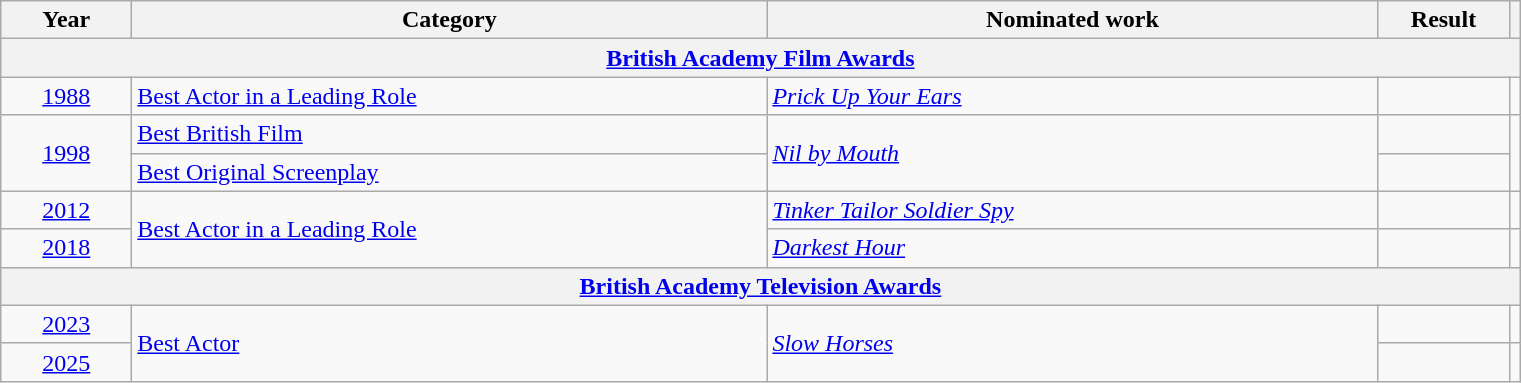<table class=wikitable>
<tr>
<th scope="col" style="width:5em;">Year</th>
<th scope="col" style="width:26em;">Category</th>
<th scope="col" style="width:25em;">Nominated work</th>
<th scope="col" style="width:5em;">Result</th>
<th></th>
</tr>
<tr>
<th colspan="5"><a href='#'>British Academy Film Awards</a></th>
</tr>
<tr>
<td style="text-align:center;"><a href='#'>1988</a></td>
<td><a href='#'>Best Actor in a Leading Role</a></td>
<td><em><a href='#'>Prick Up Your Ears</a></em></td>
<td></td>
<td style="text-align:center;"></td>
</tr>
<tr>
<td style="text-align:center;", rowspan="2"><a href='#'>1998</a></td>
<td><a href='#'>Best British Film</a></td>
<td rowspan="2"><em><a href='#'>Nil by Mouth</a></em></td>
<td></td>
<td style="text-align:center;", rowspan=2></td>
</tr>
<tr>
<td><a href='#'>Best Original Screenplay</a></td>
<td></td>
</tr>
<tr>
<td style="text-align:center;"><a href='#'>2012</a></td>
<td rowspan="2"><a href='#'>Best Actor in a Leading Role</a></td>
<td><em><a href='#'>Tinker Tailor Soldier Spy</a></em></td>
<td></td>
<td style="text-align:center;"></td>
</tr>
<tr>
<td style="text-align:center;"><a href='#'>2018</a></td>
<td><em><a href='#'>Darkest Hour</a></em></td>
<td></td>
<td style="text-align:center;"></td>
</tr>
<tr>
<th colspan="5"><a href='#'>British Academy Television Awards</a></th>
</tr>
<tr>
<td style="text-align:center;"><a href='#'>2023</a></td>
<td rowspan=2><a href='#'>Best Actor</a></td>
<td rowspan=2><em><a href='#'>Slow Horses</a></em></td>
<td></td>
<td style="text-align:center;"></td>
</tr>
<tr>
<td style="text-align:center;"><a href='#'>2025</a></td>
<td></td>
<td></td>
</tr>
</table>
